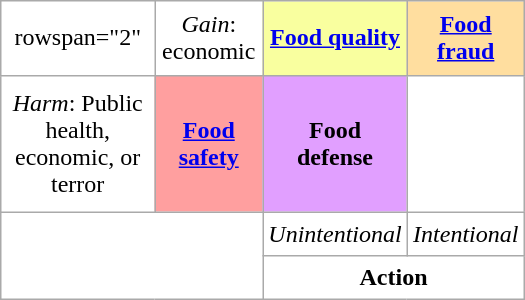<table class="wikitable" style="float: right; background: white; color: black; text-align: center; width: 350px; height: 200px;">
<tr>
<td>rowspan="2" </td>
<td><em>Gain</em>: economic</td>
<td style="background: #f9ff9f; color: black"><strong><a href='#'>Food quality</a></strong></td>
<td style="background: #FFDE9F; color: black"><strong><a href='#'>Food fraud</a></strong></td>
</tr>
<tr>
<td><em>Harm</em>: Public health, economic, or terror</td>
<td style="background: #FF9F9F; color: black"><strong><a href='#'>Food safety</a></strong></td>
<td style="background: #E19FFF; color: black"><strong>Food defense</strong></td>
</tr>
<tr>
<td colspan="2" rowspan="2"></td>
<td><em>Unintentional</em></td>
<td><em>Intentional</em></td>
</tr>
<tr>
<td colspan="2"><strong>Action</strong></td>
</tr>
</table>
